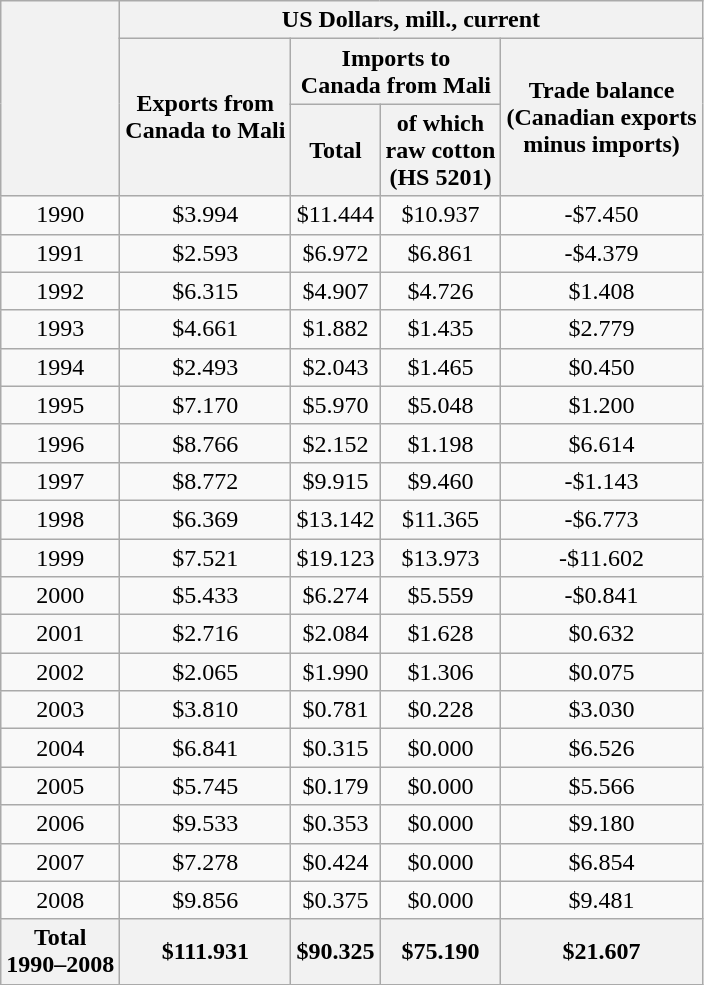<table class="wikitable" style="text-align:center">
<tr>
<th rowspan="3"></th>
<th colspan="4">US Dollars, mill., current</th>
</tr>
<tr>
<th rowspan=2>Exports from <br>Canada to Mali</th>
<th colspan=2>Imports to <br>Canada from Mali</th>
<th rowspan=2>Trade balance <br>(Canadian exports <br>minus imports)</th>
</tr>
<tr>
<th>Total</th>
<th>of which <br>raw cotton<br> (HS 5201)</th>
</tr>
<tr>
<td>1990</td>
<td>$3.994</td>
<td>$11.444</td>
<td>$10.937</td>
<td>-$7.450</td>
</tr>
<tr>
<td>1991</td>
<td>$2.593</td>
<td>$6.972</td>
<td>$6.861</td>
<td>-$4.379</td>
</tr>
<tr>
<td>1992</td>
<td>$6.315</td>
<td>$4.907</td>
<td>$4.726</td>
<td>$1.408</td>
</tr>
<tr>
<td>1993</td>
<td>$4.661</td>
<td>$1.882</td>
<td>$1.435</td>
<td>$2.779</td>
</tr>
<tr>
<td>1994</td>
<td>$2.493</td>
<td>$2.043</td>
<td>$1.465</td>
<td>$0.450</td>
</tr>
<tr>
<td>1995</td>
<td>$7.170</td>
<td>$5.970</td>
<td>$5.048</td>
<td>$1.200</td>
</tr>
<tr>
<td>1996</td>
<td>$8.766</td>
<td>$2.152</td>
<td>$1.198</td>
<td>$6.614</td>
</tr>
<tr>
<td>1997</td>
<td>$8.772</td>
<td>$9.915</td>
<td>$9.460</td>
<td>-$1.143</td>
</tr>
<tr>
<td>1998</td>
<td>$6.369</td>
<td>$13.142</td>
<td>$11.365</td>
<td>-$6.773</td>
</tr>
<tr>
<td>1999</td>
<td>$7.521</td>
<td>$19.123</td>
<td>$13.973</td>
<td>-$11.602</td>
</tr>
<tr>
<td>2000</td>
<td>$5.433</td>
<td>$6.274</td>
<td>$5.559</td>
<td>-$0.841</td>
</tr>
<tr>
<td>2001</td>
<td>$2.716</td>
<td>$2.084</td>
<td>$1.628</td>
<td>$0.632</td>
</tr>
<tr>
<td>2002</td>
<td>$2.065</td>
<td>$1.990</td>
<td>$1.306</td>
<td>$0.075</td>
</tr>
<tr>
<td>2003</td>
<td>$3.810</td>
<td>$0.781</td>
<td>$0.228</td>
<td>$3.030</td>
</tr>
<tr>
<td>2004</td>
<td>$6.841</td>
<td>$0.315</td>
<td>$0.000</td>
<td>$6.526</td>
</tr>
<tr>
<td>2005</td>
<td>$5.745</td>
<td>$0.179</td>
<td>$0.000</td>
<td>$5.566</td>
</tr>
<tr>
<td>2006</td>
<td>$9.533</td>
<td>$0.353</td>
<td>$0.000</td>
<td>$9.180</td>
</tr>
<tr>
<td>2007</td>
<td>$7.278</td>
<td>$0.424</td>
<td>$0.000</td>
<td>$6.854</td>
</tr>
<tr>
<td>2008</td>
<td>$9.856</td>
<td>$0.375</td>
<td>$0.000</td>
<td>$9.481</td>
</tr>
<tr>
<th>Total<br>1990–2008</th>
<th>$111.931</th>
<th>$90.325</th>
<th>$75.190</th>
<th>$21.607</th>
</tr>
</table>
